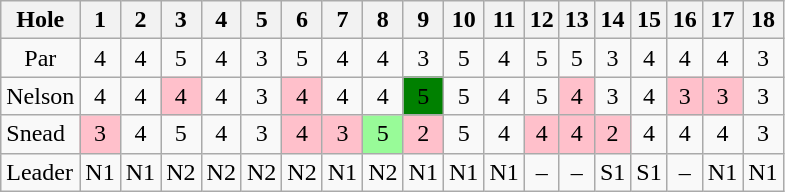<table class="wikitable" style="text-align:center">
<tr>
<th>Hole</th>
<th> 1 </th>
<th> 2 </th>
<th> 3 </th>
<th> 4 </th>
<th> 5 </th>
<th> 6 </th>
<th> 7 </th>
<th> 8 </th>
<th> 9 </th>
<th>10</th>
<th>11</th>
<th>12</th>
<th>13</th>
<th>14</th>
<th>15</th>
<th>16</th>
<th>17</th>
<th>18</th>
</tr>
<tr>
<td>Par</td>
<td>4</td>
<td>4</td>
<td>5</td>
<td>4</td>
<td>3</td>
<td>5</td>
<td>4</td>
<td>4</td>
<td>3</td>
<td>5</td>
<td>4</td>
<td>5</td>
<td>5</td>
<td>3</td>
<td>4</td>
<td>4</td>
<td>4</td>
<td>3</td>
</tr>
<tr>
<td align=left> Nelson</td>
<td>4</td>
<td>4</td>
<td style="background: Pink;">4</td>
<td>4</td>
<td>3</td>
<td style="background: Pink;">4</td>
<td>4</td>
<td>4</td>
<td style="background: Green;">5</td>
<td>5</td>
<td>4</td>
<td>5</td>
<td style="background: Pink;">4</td>
<td>3</td>
<td>4</td>
<td style="background: Pink;">3</td>
<td style="background: Pink;">3</td>
<td>3</td>
</tr>
<tr>
<td align=left> Snead</td>
<td style="background: Pink;">3</td>
<td>4</td>
<td>5</td>
<td>4</td>
<td>3</td>
<td style="background: Pink;">4</td>
<td style="background: Pink;">3</td>
<td style="background: PaleGreen;">5</td>
<td style="background: Pink;">2</td>
<td>5</td>
<td>4</td>
<td style="background: Pink;">4</td>
<td style="background: Pink;">4</td>
<td style="background: Pink;">2</td>
<td>4</td>
<td>4</td>
<td>4</td>
<td>3</td>
</tr>
<tr>
<td align=left>Leader</td>
<td>N1</td>
<td>N1</td>
<td>N2</td>
<td>N2</td>
<td>N2</td>
<td>N2</td>
<td>N1</td>
<td>N2</td>
<td>N1</td>
<td>N1</td>
<td>N1</td>
<td>–</td>
<td>–</td>
<td>S1</td>
<td>S1</td>
<td>–</td>
<td>N1</td>
<td>N1</td>
</tr>
</table>
